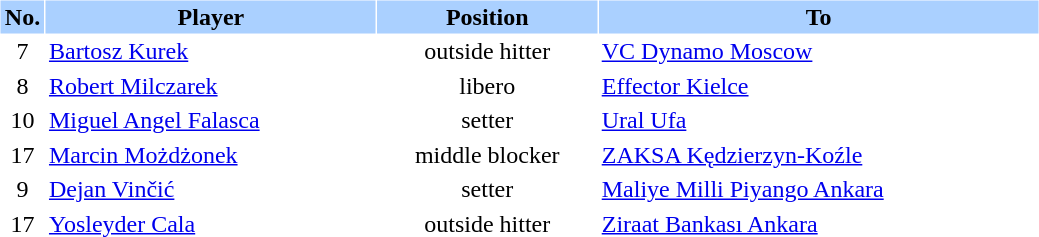<table border="0" cellspacing="1" cellpadding="2">
<tr bgcolor=#AAD0FF>
<th width=4%>No.</th>
<th width=30%>Player</th>
<th width=20%>Position</th>
<th width=40%>To</th>
</tr>
<tr>
<td align=center>7</td>
<td> <a href='#'>Bartosz Kurek</a></td>
<td align=center>outside hitter</td>
<td><a href='#'>VC Dynamo Moscow</a></td>
</tr>
<tr>
<td align=center>8</td>
<td> <a href='#'>Robert Milczarek</a></td>
<td align=center>libero</td>
<td><a href='#'>Effector Kielce</a></td>
</tr>
<tr>
<td align=center>10</td>
<td> <a href='#'>Miguel Angel Falasca</a></td>
<td align=center>setter</td>
<td><a href='#'>Ural Ufa</a></td>
</tr>
<tr>
<td align=center>17</td>
<td> <a href='#'>Marcin Możdżonek</a></td>
<td align=center>middle blocker</td>
<td><a href='#'>ZAKSA Kędzierzyn-Koźle</a></td>
</tr>
<tr>
<td align=center>9</td>
<td> <a href='#'>Dejan Vinčić</a></td>
<td align=center>setter</td>
<td><a href='#'>Maliye Milli Piyango Ankara</a></td>
</tr>
<tr>
<td align=center>17</td>
<td> <a href='#'>Yosleyder Cala</a></td>
<td align=center>outside hitter</td>
<td><a href='#'>Ziraat Bankası Ankara</a></td>
</tr>
<tr>
</tr>
</table>
